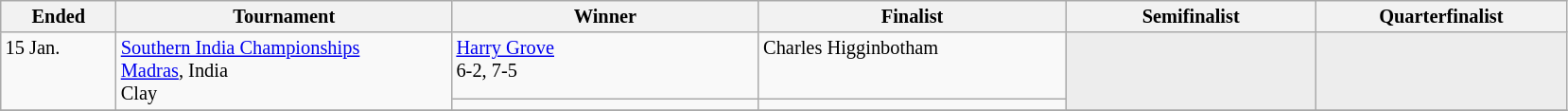<table class="wikitable" style="font-size:85%;">
<tr>
<th width="75">Ended</th>
<th width="230">Tournament</th>
<th width="210">Winner</th>
<th width="210">Finalist</th>
<th width="170">Semifinalist</th>
<th width="170">Quarterfinalist</th>
</tr>
<tr valign=top>
<td rowspan=2>15 Jan.</td>
<td rowspan=2><a href='#'>Southern India Championships</a><br><a href='#'>Madras</a>, India<br>Clay</td>
<td> <a href='#'>Harry Grove</a><br>6-2, 7-5</td>
<td> Charles Higginbotham</td>
<td style="background:#ededed;" rowspan=2></td>
<td style="background:#ededed;" rowspan=2></td>
</tr>
<tr valign=top>
<td></td>
<td></td>
</tr>
<tr valign=top>
</tr>
</table>
